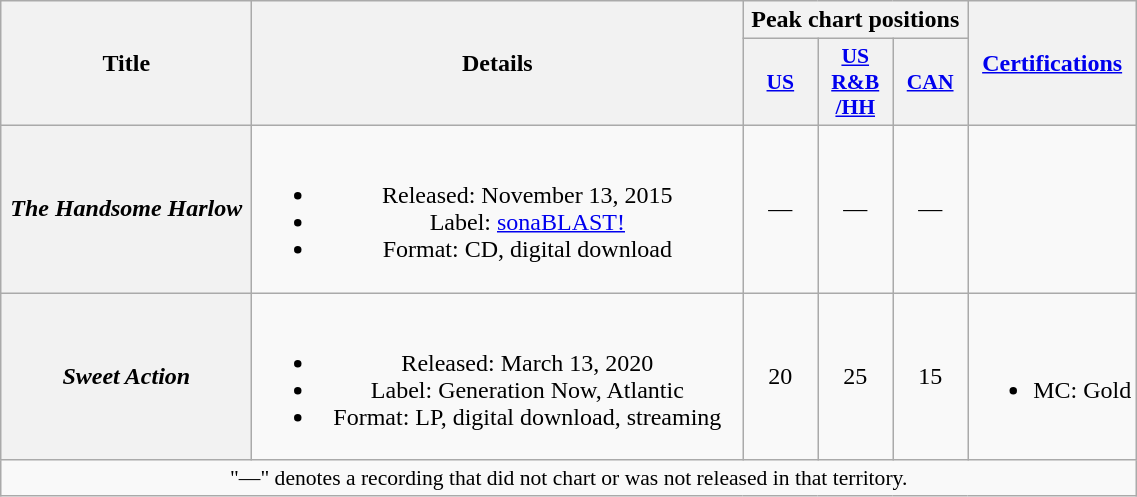<table class="wikitable plainrowheaders" style="text-align:center">
<tr>
<th scope="col" rowspan="2" style="width:10em">Title</th>
<th scope="col" rowspan="2" style="width:20em">Details</th>
<th colspan="3" scope="col">Peak chart positions</th>
<th scope="col" rowspan="2"><a href='#'>Certifications</a></th>
</tr>
<tr>
<th scope="col" style="width:3em;font-size:90%;"><a href='#'>US</a><br></th>
<th scope="col" style="width:3em;font-size:90%;"><a href='#'>US<br>R&B<br>/HH</a><br></th>
<th scope="col" style="width:3em;font-size:90%;"><a href='#'>CAN</a><br></th>
</tr>
<tr>
<th scope="row"><em>The Handsome Harlow</em></th>
<td><br><ul><li>Released: November 13, 2015</li><li>Label: <a href='#'>sonaBLAST!</a></li><li>Format: CD, digital download</li></ul></td>
<td>—</td>
<td>—</td>
<td>—</td>
<td></td>
</tr>
<tr>
<th scope="row"><em>Sweet Action</em></th>
<td><br><ul><li>Released: March 13, 2020</li><li>Label: Generation Now, Atlantic</li><li>Format: LP, digital download, streaming</li></ul></td>
<td>20</td>
<td>25</td>
<td>15</td>
<td><br><ul><li>MC: Gold</li></ul></td>
</tr>
<tr>
<td colspan="15" style="font-size:90%">"—" denotes a recording that did not chart or was not released in that territory.</td>
</tr>
</table>
